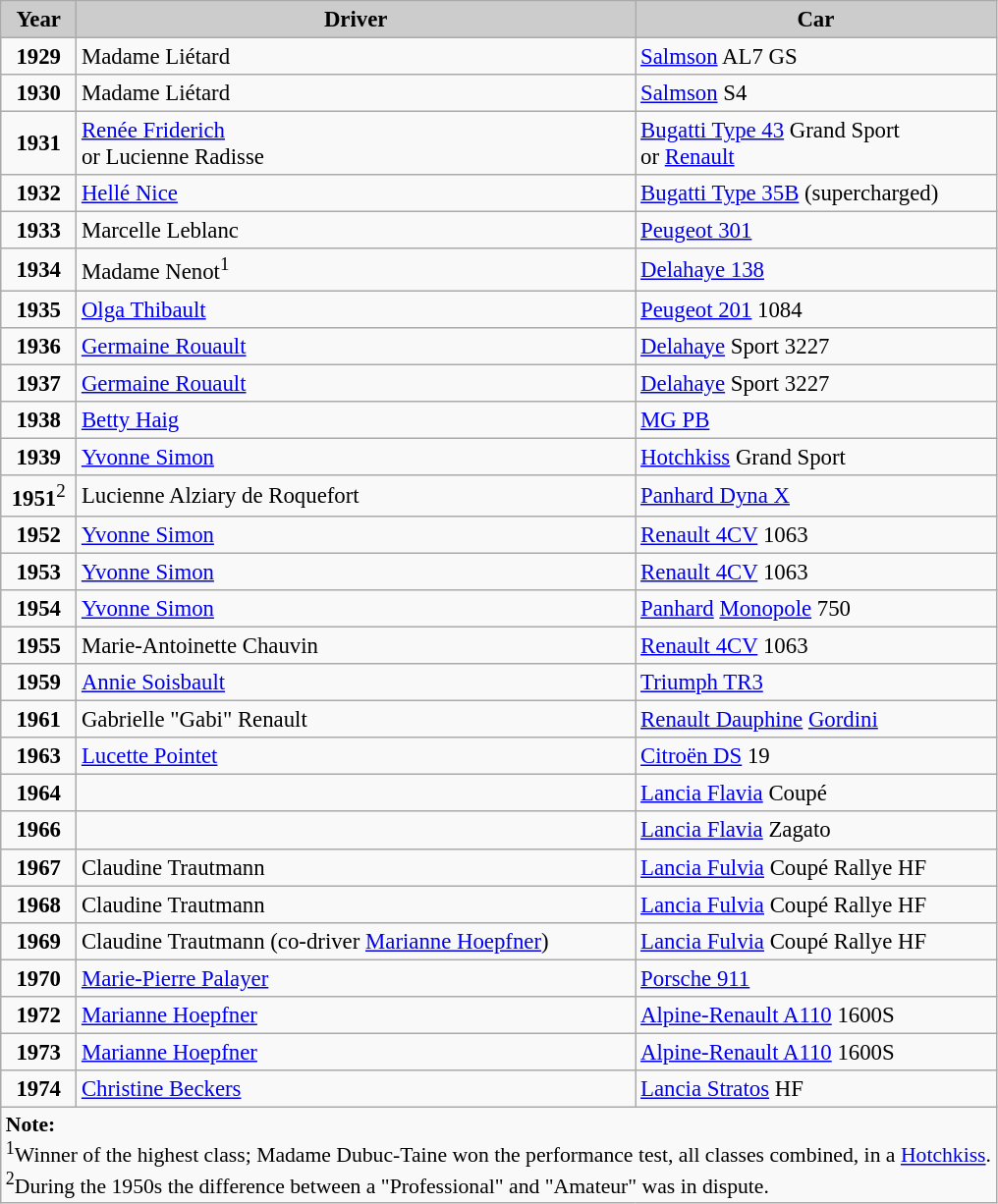<table class="wikitable alternance" style="font-size:95%; style="text-align:left;">
<tr>
<th scope=col style="background:#CCCCCC;">Year</th>
<th scope=col style="background:#CCCCCC;">Driver</th>
<th scope=col style="background:#CCCCCC;">Car</th>
</tr>
<tr>
<td align=center><strong>1929</strong></td>
<td>Madame Liétard</td>
<td><a href='#'>Salmson</a> AL7 GS</td>
</tr>
<tr>
<td align=center><strong>1930</strong></td>
<td>Madame Liétard</td>
<td><a href='#'>Salmson</a> S4</td>
</tr>
<tr>
<td align=center><strong>1931</strong></td>
<td><a href='#'>Renée Friderich</a><br> or Lucienne Radisse</td>
<td><a href='#'>Bugatti Type 43</a> Grand Sport<br> or <a href='#'>Renault</a></td>
</tr>
<tr>
<td align=center><strong>1932</strong></td>
<td><a href='#'>Hellé Nice</a></td>
<td><a href='#'>Bugatti Type 35B</a> (supercharged)</td>
</tr>
<tr>
<td align=center><strong>1933</strong></td>
<td>Marcelle Leblanc</td>
<td><a href='#'>Peugeot 301</a></td>
</tr>
<tr>
<td align=center><strong>1934</strong></td>
<td>Madame Nenot<sup>1</sup></td>
<td><a href='#'>Delahaye 138</a></td>
</tr>
<tr>
<td align=center><strong>1935</strong></td>
<td><a href='#'>Olga Thibault</a></td>
<td><a href='#'>Peugeot 201</a> 1084</td>
</tr>
<tr>
<td align=center><strong>1936</strong></td>
<td><a href='#'>Germaine Rouault</a></td>
<td><a href='#'>Delahaye</a> Sport 3227</td>
</tr>
<tr>
<td align=center><strong>1937</strong></td>
<td><a href='#'>Germaine Rouault</a></td>
<td><a href='#'>Delahaye</a> Sport 3227</td>
</tr>
<tr>
<td align=center><strong>1938</strong></td>
<td><a href='#'>Betty Haig</a></td>
<td><a href='#'>MG PB</a></td>
</tr>
<tr>
<td align=center><strong>1939</strong></td>
<td><a href='#'>Yvonne Simon</a></td>
<td><a href='#'>Hotchkiss</a> Grand Sport</td>
</tr>
<tr>
<td align=center><strong>1951</strong><sup>2</sup></td>
<td>Lucienne Alziary de Roquefort</td>
<td><a href='#'>Panhard Dyna X</a></td>
</tr>
<tr>
<td align=center><strong>1952</strong></td>
<td><a href='#'>Yvonne Simon</a></td>
<td><a href='#'>Renault 4CV</a> 1063</td>
</tr>
<tr>
<td align=center><strong>1953</strong></td>
<td><a href='#'>Yvonne Simon</a></td>
<td><a href='#'>Renault 4CV</a> 1063</td>
</tr>
<tr>
<td align=center><strong>1954</strong></td>
<td><a href='#'>Yvonne Simon</a></td>
<td><a href='#'>Panhard</a> <a href='#'>Monopole</a> 750</td>
</tr>
<tr>
<td align=center><strong>1955</strong></td>
<td>Marie-Antoinette Chauvin</td>
<td><a href='#'>Renault 4CV</a> 1063</td>
</tr>
<tr>
<td align=center><strong>1959</strong></td>
<td><a href='#'>Annie Soisbault</a></td>
<td><a href='#'>Triumph TR3</a></td>
</tr>
<tr>
<td align=center><strong>1961</strong></td>
<td>Gabrielle "Gabi" Renault</td>
<td><a href='#'>Renault Dauphine</a> <a href='#'>Gordini</a></td>
</tr>
<tr>
<td align=center><strong>1963</strong></td>
<td><a href='#'>Lucette Pointet</a></td>
<td><a href='#'>Citroën DS</a> 19</td>
</tr>
<tr>
<td align=center><strong>1964</strong></td>
<td></td>
<td><a href='#'>Lancia Flavia</a> Coupé</td>
</tr>
<tr>
<td align=center><strong>1966</strong></td>
<td></td>
<td><a href='#'>Lancia Flavia</a> Zagato</td>
</tr>
<tr>
<td align=center><strong>1967</strong></td>
<td>Claudine Trautmann</td>
<td><a href='#'>Lancia Fulvia</a> Coupé Rallye HF</td>
</tr>
<tr>
<td align=center><strong>1968</strong></td>
<td>Claudine Trautmann</td>
<td><a href='#'>Lancia Fulvia</a> Coupé Rallye HF</td>
</tr>
<tr>
<td align=center><strong>1969</strong></td>
<td>Claudine Trautmann (co-driver <a href='#'>Marianne Hoepfner</a>)</td>
<td><a href='#'>Lancia Fulvia</a> Coupé Rallye HF</td>
</tr>
<tr>
<td align=center><strong>1970</strong></td>
<td><a href='#'>Marie-Pierre Palayer</a></td>
<td><a href='#'>Porsche 911</a></td>
</tr>
<tr>
<td align=center><strong>1972</strong></td>
<td><a href='#'>Marianne Hoepfner</a></td>
<td><a href='#'>Alpine-Renault A110</a> 1600S</td>
</tr>
<tr>
<td align=center><strong>1973</strong></td>
<td><a href='#'>Marianne Hoepfner</a></td>
<td><a href='#'>Alpine-Renault A110</a> 1600S</td>
</tr>
<tr>
<td align=center><strong>1974</strong></td>
<td><a href='#'>Christine Beckers</a></td>
<td><a href='#'>Lancia Stratos</a> HF</td>
</tr>
<tr>
<td style="text-align:left; font-size:95%;" colspan="3"><strong>Note:</strong><br><sup>1</sup>Winner of the highest class; Madame Dubuc-Taine won the performance test, all classes combined, in a <a href='#'>Hotchkiss</a>.<br><sup>2</sup>During the 1950s the difference between a "Professional" and "Amateur" was in dispute.</td>
</tr>
</table>
